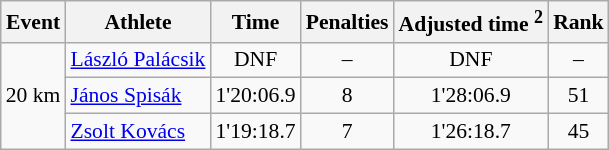<table class="wikitable" style="font-size:90%">
<tr>
<th>Event</th>
<th>Athlete</th>
<th>Time</th>
<th>Penalties</th>
<th>Adjusted time <sup>2</sup></th>
<th>Rank</th>
</tr>
<tr>
<td rowspan="3">20 km</td>
<td><a href='#'>László Palácsik</a></td>
<td align="center">DNF</td>
<td align="center">–</td>
<td align="center">DNF</td>
<td align="center">–</td>
</tr>
<tr>
<td><a href='#'>János Spisák</a></td>
<td align="center">1'20:06.9</td>
<td align="center">8</td>
<td align="center">1'28:06.9</td>
<td align="center">51</td>
</tr>
<tr>
<td><a href='#'>Zsolt Kovács</a></td>
<td align="center">1'19:18.7</td>
<td align="center">7</td>
<td align="center">1'26:18.7</td>
<td align="center">45</td>
</tr>
</table>
